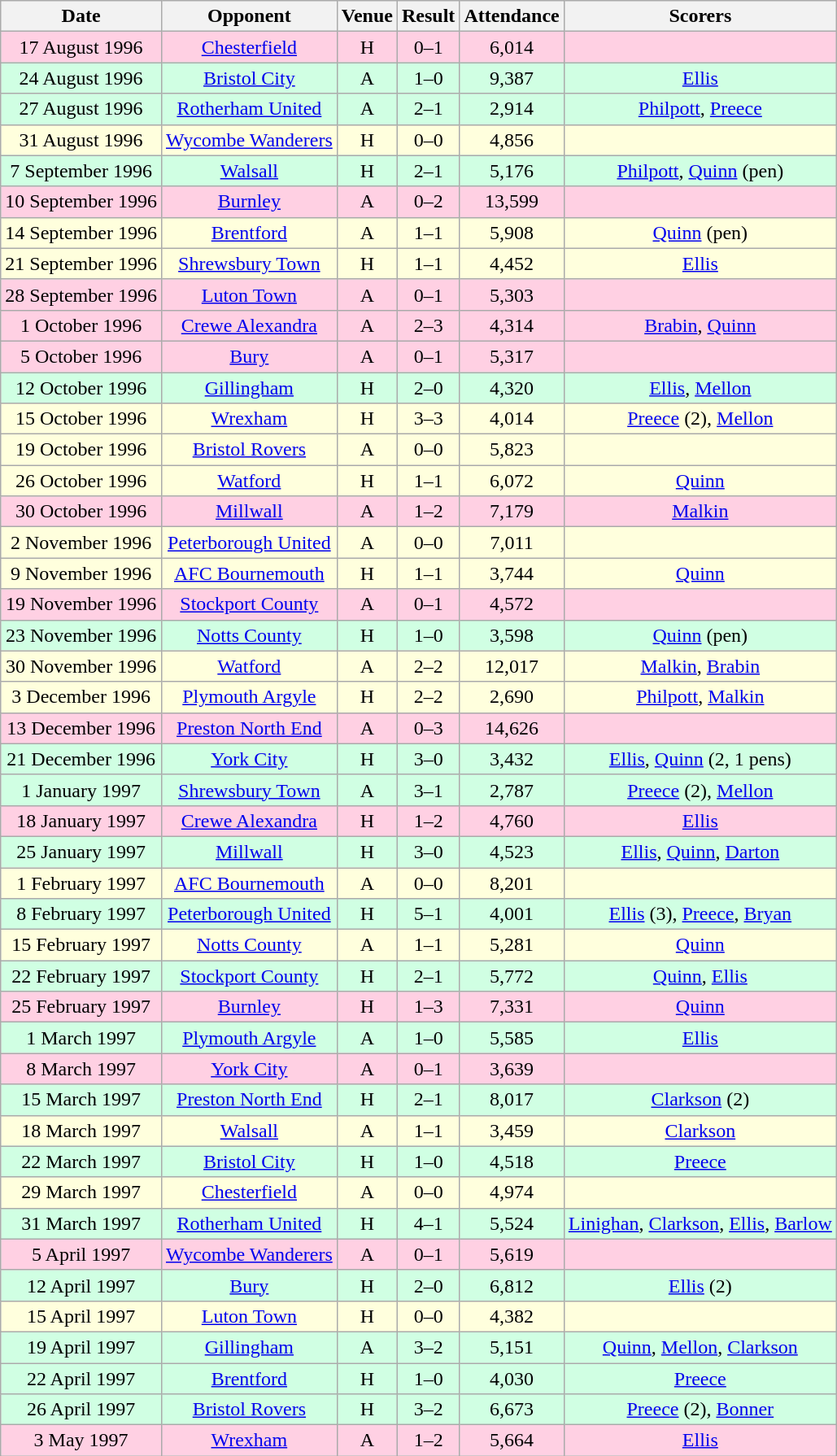<table class="wikitable sortable" style="font-size:100%; text-align:center">
<tr>
<th>Date</th>
<th>Opponent</th>
<th>Venue</th>
<th>Result</th>
<th>Attendance</th>
<th>Scorers</th>
</tr>
<tr style="background-color: #ffd0e3;">
<td>17 August 1996</td>
<td><a href='#'>Chesterfield</a></td>
<td>H</td>
<td>0–1</td>
<td>6,014</td>
<td></td>
</tr>
<tr style="background-color: #d0ffe3;">
<td>24 August 1996</td>
<td><a href='#'>Bristol City</a></td>
<td>A</td>
<td>1–0</td>
<td>9,387</td>
<td><a href='#'>Ellis</a></td>
</tr>
<tr style="background-color: #d0ffe3;">
<td>27 August 1996</td>
<td><a href='#'>Rotherham United</a></td>
<td>A</td>
<td>2–1</td>
<td>2,914</td>
<td><a href='#'>Philpott</a>, <a href='#'>Preece</a></td>
</tr>
<tr style="background-color: #ffffdd;">
<td>31 August 1996</td>
<td><a href='#'>Wycombe Wanderers</a></td>
<td>H</td>
<td>0–0</td>
<td>4,856</td>
<td></td>
</tr>
<tr style="background-color: #d0ffe3;">
<td>7 September 1996</td>
<td><a href='#'>Walsall</a></td>
<td>H</td>
<td>2–1</td>
<td>5,176</td>
<td><a href='#'>Philpott</a>, <a href='#'>Quinn</a> (pen)</td>
</tr>
<tr style="background-color: #ffd0e3;">
<td>10 September 1996</td>
<td><a href='#'>Burnley</a></td>
<td>A</td>
<td>0–2</td>
<td>13,599</td>
<td></td>
</tr>
<tr style="background-color: #ffffdd;">
<td>14 September 1996</td>
<td><a href='#'>Brentford</a></td>
<td>A</td>
<td>1–1</td>
<td>5,908</td>
<td><a href='#'>Quinn</a> (pen)</td>
</tr>
<tr style="background-color: #ffffdd;">
<td>21 September 1996</td>
<td><a href='#'>Shrewsbury Town</a></td>
<td>H</td>
<td>1–1</td>
<td>4,452</td>
<td><a href='#'>Ellis</a></td>
</tr>
<tr style="background-color: #ffd0e3;">
<td>28 September 1996</td>
<td><a href='#'>Luton Town</a></td>
<td>A</td>
<td>0–1</td>
<td>5,303</td>
<td></td>
</tr>
<tr style="background-color: #ffd0e3;">
<td>1 October 1996</td>
<td><a href='#'>Crewe Alexandra</a></td>
<td>A</td>
<td>2–3</td>
<td>4,314</td>
<td><a href='#'>Brabin</a>, <a href='#'>Quinn</a></td>
</tr>
<tr style="background-color: #ffd0e3;">
<td>5 October 1996</td>
<td><a href='#'>Bury</a></td>
<td>A</td>
<td>0–1</td>
<td>5,317</td>
<td></td>
</tr>
<tr style="background-color: #d0ffe3;">
<td>12 October 1996</td>
<td><a href='#'>Gillingham</a></td>
<td>H</td>
<td>2–0</td>
<td>4,320</td>
<td><a href='#'>Ellis</a>, <a href='#'>Mellon</a></td>
</tr>
<tr style="background-color: #ffffdd;">
<td>15 October 1996</td>
<td><a href='#'>Wrexham</a></td>
<td>H</td>
<td>3–3</td>
<td>4,014</td>
<td><a href='#'>Preece</a> (2), <a href='#'>Mellon</a></td>
</tr>
<tr style="background-color: #ffffdd;">
<td>19 October 1996</td>
<td><a href='#'>Bristol Rovers</a></td>
<td>A</td>
<td>0–0</td>
<td>5,823</td>
<td></td>
</tr>
<tr style="background-color: #ffffdd;">
<td>26 October 1996</td>
<td><a href='#'>Watford</a></td>
<td>H</td>
<td>1–1</td>
<td>6,072</td>
<td><a href='#'>Quinn</a></td>
</tr>
<tr style="background-color: #ffd0e3;">
<td>30 October 1996</td>
<td><a href='#'>Millwall</a></td>
<td>A</td>
<td>1–2</td>
<td>7,179</td>
<td><a href='#'>Malkin</a></td>
</tr>
<tr style="background-color: #ffffdd;">
<td>2 November 1996</td>
<td><a href='#'>Peterborough United</a></td>
<td>A</td>
<td>0–0</td>
<td>7,011</td>
<td></td>
</tr>
<tr style="background-color: #ffffdd;">
<td>9 November 1996</td>
<td><a href='#'>AFC Bournemouth</a></td>
<td>H</td>
<td>1–1</td>
<td>3,744</td>
<td><a href='#'>Quinn</a></td>
</tr>
<tr style="background-color: #ffd0e3;">
<td>19 November 1996</td>
<td><a href='#'>Stockport County</a></td>
<td>A</td>
<td>0–1</td>
<td>4,572</td>
<td></td>
</tr>
<tr style="background-color: #d0ffe3;">
<td>23 November 1996</td>
<td><a href='#'>Notts County</a></td>
<td>H</td>
<td>1–0</td>
<td>3,598</td>
<td><a href='#'>Quinn</a> (pen)</td>
</tr>
<tr style="background-color: #ffffdd;">
<td>30 November 1996</td>
<td><a href='#'>Watford</a></td>
<td>A</td>
<td>2–2</td>
<td>12,017</td>
<td><a href='#'>Malkin</a>, <a href='#'>Brabin</a></td>
</tr>
<tr style="background-color: #ffffdd;">
<td>3 December 1996</td>
<td><a href='#'>Plymouth Argyle</a></td>
<td>H</td>
<td>2–2</td>
<td>2,690</td>
<td><a href='#'>Philpott</a>, <a href='#'>Malkin</a></td>
</tr>
<tr style="background-color: #ffd0e3;">
<td>13 December 1996</td>
<td><a href='#'>Preston North End</a></td>
<td>A</td>
<td>0–3</td>
<td>14,626</td>
<td></td>
</tr>
<tr style="background-color: #d0ffe3;">
<td>21 December 1996</td>
<td><a href='#'>York City</a></td>
<td>H</td>
<td>3–0</td>
<td>3,432</td>
<td><a href='#'>Ellis</a>, <a href='#'>Quinn</a> (2, 1 pens)</td>
</tr>
<tr style="background-color: #d0ffe3;">
<td>1 January 1997</td>
<td><a href='#'>Shrewsbury Town</a></td>
<td>A</td>
<td>3–1</td>
<td>2,787</td>
<td><a href='#'>Preece</a> (2), <a href='#'>Mellon</a></td>
</tr>
<tr style="background-color: #ffd0e3;">
<td>18 January 1997</td>
<td><a href='#'>Crewe Alexandra</a></td>
<td>H</td>
<td>1–2</td>
<td>4,760</td>
<td><a href='#'>Ellis</a></td>
</tr>
<tr style="background-color: #d0ffe3;">
<td>25 January 1997</td>
<td><a href='#'>Millwall</a></td>
<td>H</td>
<td>3–0</td>
<td>4,523</td>
<td><a href='#'>Ellis</a>, <a href='#'>Quinn</a>, <a href='#'>Darton</a></td>
</tr>
<tr style="background-color: #ffffdd;">
<td>1 February 1997</td>
<td><a href='#'>AFC Bournemouth</a></td>
<td>A</td>
<td>0–0</td>
<td>8,201</td>
<td></td>
</tr>
<tr style="background-color: #d0ffe3;">
<td>8 February 1997</td>
<td><a href='#'>Peterborough United</a></td>
<td>H</td>
<td>5–1</td>
<td>4,001</td>
<td><a href='#'>Ellis</a> (3), <a href='#'>Preece</a>, <a href='#'>Bryan</a></td>
</tr>
<tr style="background-color: #ffffdd;">
<td>15 February 1997</td>
<td><a href='#'>Notts County</a></td>
<td>A</td>
<td>1–1</td>
<td>5,281</td>
<td><a href='#'>Quinn</a></td>
</tr>
<tr style="background-color: #d0ffe3;">
<td>22 February 1997</td>
<td><a href='#'>Stockport County</a></td>
<td>H</td>
<td>2–1</td>
<td>5,772</td>
<td><a href='#'>Quinn</a>, <a href='#'>Ellis</a></td>
</tr>
<tr style="background-color: #ffd0e3;">
<td>25 February 1997</td>
<td><a href='#'>Burnley</a></td>
<td>H</td>
<td>1–3</td>
<td>7,331</td>
<td><a href='#'>Quinn</a></td>
</tr>
<tr style="background-color: #d0ffe3;">
<td>1 March 1997</td>
<td><a href='#'>Plymouth Argyle</a></td>
<td>A</td>
<td>1–0</td>
<td>5,585</td>
<td><a href='#'>Ellis</a></td>
</tr>
<tr style="background-color: #ffd0e3;">
<td>8 March 1997</td>
<td><a href='#'>York City</a></td>
<td>A</td>
<td>0–1</td>
<td>3,639</td>
<td></td>
</tr>
<tr style="background-color: #d0ffe3;">
<td>15 March 1997</td>
<td><a href='#'>Preston North End</a></td>
<td>H</td>
<td>2–1</td>
<td>8,017</td>
<td><a href='#'>Clarkson</a> (2)</td>
</tr>
<tr style="background-color: #ffffdd;">
<td>18 March 1997</td>
<td><a href='#'>Walsall</a></td>
<td>A</td>
<td>1–1</td>
<td>3,459</td>
<td><a href='#'>Clarkson</a></td>
</tr>
<tr style="background-color: #d0ffe3;">
<td>22 March 1997</td>
<td><a href='#'>Bristol City</a></td>
<td>H</td>
<td>1–0</td>
<td>4,518</td>
<td><a href='#'>Preece</a></td>
</tr>
<tr style="background-color: #ffffdd;">
<td>29 March 1997</td>
<td><a href='#'>Chesterfield</a></td>
<td>A</td>
<td>0–0</td>
<td>4,974</td>
<td></td>
</tr>
<tr style="background-color: #d0ffe3;">
<td>31 March 1997</td>
<td><a href='#'>Rotherham United</a></td>
<td>H</td>
<td>4–1</td>
<td>5,524</td>
<td><a href='#'>Linighan</a>, <a href='#'>Clarkson</a>, <a href='#'>Ellis</a>, <a href='#'>Barlow</a></td>
</tr>
<tr style="background-color: #ffd0e3;">
<td>5 April 1997</td>
<td><a href='#'>Wycombe Wanderers</a></td>
<td>A</td>
<td>0–1</td>
<td>5,619</td>
<td></td>
</tr>
<tr style="background-color: #d0ffe3;">
<td>12 April 1997</td>
<td><a href='#'>Bury</a></td>
<td>H</td>
<td>2–0</td>
<td>6,812</td>
<td><a href='#'>Ellis</a> (2)</td>
</tr>
<tr style="background-color: #ffffdd;">
<td>15 April 1997</td>
<td><a href='#'>Luton Town</a></td>
<td>H</td>
<td>0–0</td>
<td>4,382</td>
<td></td>
</tr>
<tr style="background-color: #d0ffe3;">
<td>19 April 1997</td>
<td><a href='#'>Gillingham</a></td>
<td>A</td>
<td>3–2</td>
<td>5,151</td>
<td><a href='#'>Quinn</a>, <a href='#'>Mellon</a>, <a href='#'>Clarkson</a></td>
</tr>
<tr style="background-color: #d0ffe3;">
<td>22 April 1997</td>
<td><a href='#'>Brentford</a></td>
<td>H</td>
<td>1–0</td>
<td>4,030</td>
<td><a href='#'>Preece</a></td>
</tr>
<tr style="background-color: #d0ffe3;">
<td>26 April 1997</td>
<td><a href='#'>Bristol Rovers</a></td>
<td>H</td>
<td>3–2</td>
<td>6,673</td>
<td><a href='#'>Preece</a> (2), <a href='#'>Bonner</a></td>
</tr>
<tr style="background-color: #ffd0e3;">
<td>3 May 1997</td>
<td><a href='#'>Wrexham</a></td>
<td>A</td>
<td>1–2</td>
<td>5,664</td>
<td><a href='#'>Ellis</a></td>
</tr>
</table>
